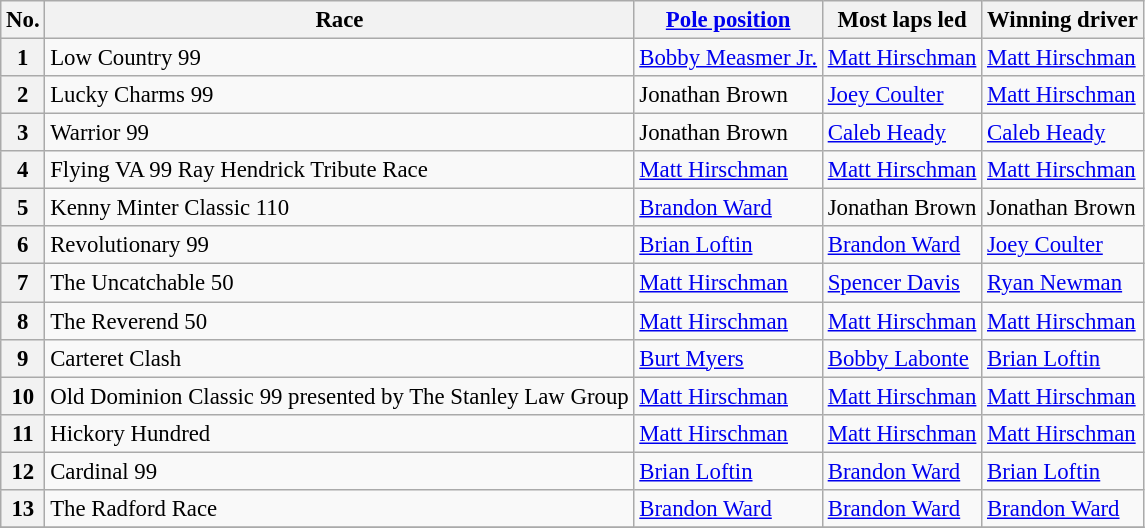<table class="wikitable sortable" style="font-size:95%">
<tr>
<th>No.</th>
<th>Race</th>
<th><a href='#'>Pole position</a></th>
<th>Most laps led</th>
<th>Winning driver</th>
</tr>
<tr>
<th>1</th>
<td>Low Country 99</td>
<td><a href='#'>Bobby Measmer Jr.</a></td>
<td><a href='#'>Matt Hirschman</a></td>
<td><a href='#'>Matt Hirschman</a></td>
</tr>
<tr>
<th>2</th>
<td>Lucky Charms 99</td>
<td>Jonathan Brown</td>
<td><a href='#'>Joey Coulter</a></td>
<td><a href='#'>Matt Hirschman</a></td>
</tr>
<tr>
<th>3</th>
<td>Warrior 99</td>
<td>Jonathan Brown</td>
<td><a href='#'>Caleb Heady</a></td>
<td><a href='#'>Caleb Heady</a></td>
</tr>
<tr>
<th>4</th>
<td>Flying VA 99 Ray Hendrick Tribute Race</td>
<td><a href='#'>Matt Hirschman</a></td>
<td><a href='#'>Matt Hirschman</a></td>
<td><a href='#'>Matt Hirschman</a></td>
</tr>
<tr>
<th>5</th>
<td>Kenny Minter Classic 110</td>
<td><a href='#'>Brandon Ward</a></td>
<td>Jonathan Brown</td>
<td>Jonathan Brown</td>
</tr>
<tr>
<th>6</th>
<td>Revolutionary 99</td>
<td><a href='#'>Brian Loftin</a></td>
<td><a href='#'>Brandon Ward</a></td>
<td><a href='#'>Joey Coulter</a></td>
</tr>
<tr>
<th>7</th>
<td>The Uncatchable 50</td>
<td><a href='#'>Matt Hirschman</a></td>
<td><a href='#'>Spencer Davis</a></td>
<td><a href='#'>Ryan Newman</a></td>
</tr>
<tr>
<th>8</th>
<td>The Reverend 50</td>
<td><a href='#'>Matt Hirschman</a></td>
<td><a href='#'>Matt Hirschman</a></td>
<td><a href='#'>Matt Hirschman</a></td>
</tr>
<tr>
<th>9</th>
<td>Carteret Clash</td>
<td><a href='#'>Burt Myers</a></td>
<td><a href='#'>Bobby Labonte</a></td>
<td><a href='#'>Brian Loftin</a></td>
</tr>
<tr>
<th>10</th>
<td>Old Dominion Classic 99 presented by The Stanley Law Group</td>
<td><a href='#'>Matt Hirschman</a></td>
<td><a href='#'>Matt Hirschman</a></td>
<td><a href='#'>Matt Hirschman</a></td>
</tr>
<tr>
<th>11</th>
<td>Hickory Hundred</td>
<td><a href='#'>Matt Hirschman</a></td>
<td><a href='#'>Matt Hirschman</a></td>
<td><a href='#'>Matt Hirschman</a></td>
</tr>
<tr>
<th>12</th>
<td>Cardinal 99</td>
<td><a href='#'>Brian Loftin</a></td>
<td><a href='#'>Brandon Ward</a></td>
<td><a href='#'>Brian Loftin</a></td>
</tr>
<tr>
<th>13</th>
<td>The Radford Race</td>
<td><a href='#'>Brandon Ward</a></td>
<td><a href='#'>Brandon Ward</a></td>
<td><a href='#'>Brandon Ward</a></td>
</tr>
<tr>
</tr>
</table>
